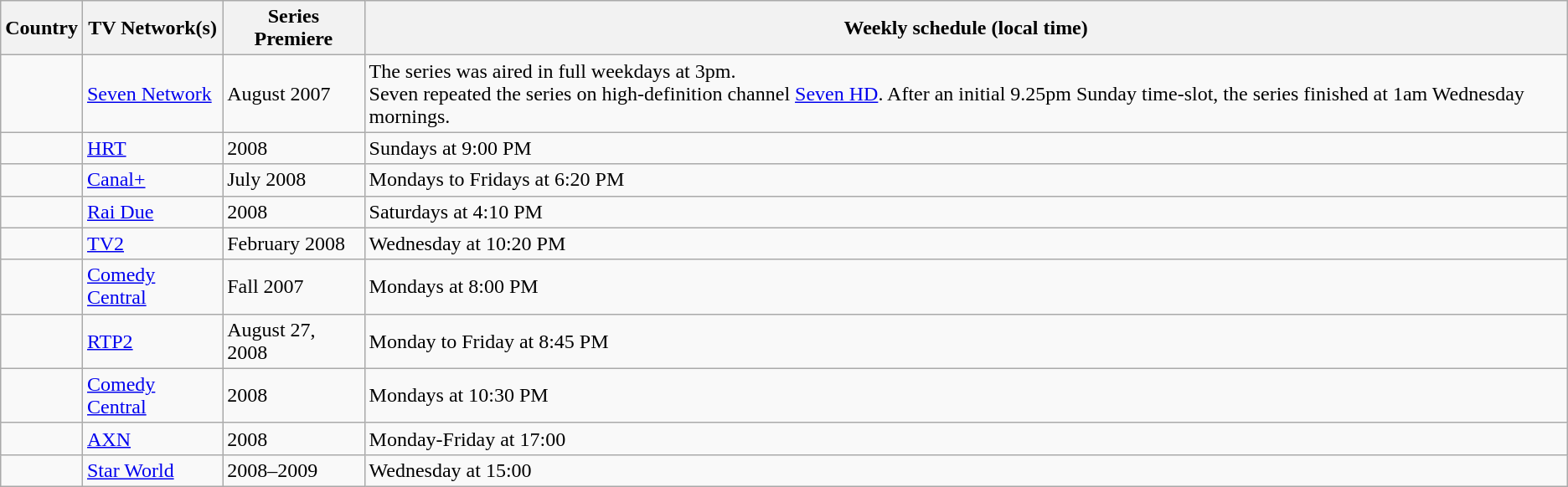<table class="wikitable sortable">
<tr>
<th>Country</th>
<th>TV Network(s)</th>
<th>Series Premiere</th>
<th>Weekly schedule (local time)</th>
</tr>
<tr>
<td></td>
<td><a href='#'>Seven Network</a></td>
<td>August 2007</td>
<td>The series was aired in full weekdays at 3pm.<br>Seven repeated the series on high-definition channel <a href='#'>Seven HD</a>. After an initial 9.25pm Sunday time-slot, the series finished at 1am Wednesday mornings.</td>
</tr>
<tr>
<td></td>
<td><a href='#'>HRT</a></td>
<td>2008</td>
<td>Sundays at 9:00 PM</td>
</tr>
<tr>
<td></td>
<td><a href='#'>Canal+</a></td>
<td>July 2008</td>
<td>Mondays to Fridays at 6:20 PM</td>
</tr>
<tr>
<td></td>
<td><a href='#'>Rai Due</a></td>
<td>2008</td>
<td>Saturdays at 4:10 PM</td>
</tr>
<tr>
<td></td>
<td><a href='#'>TV2</a></td>
<td>February 2008</td>
<td>Wednesday at 10:20 PM</td>
</tr>
<tr>
<td></td>
<td><a href='#'>Comedy Central</a></td>
<td>Fall 2007</td>
<td>Mondays at 8:00 PM</td>
</tr>
<tr>
<td></td>
<td><a href='#'>RTP2</a></td>
<td>August 27, 2008</td>
<td>Monday to Friday at 8:45 PM</td>
</tr>
<tr>
<td></td>
<td><a href='#'>Comedy Central</a></td>
<td>2008</td>
<td>Mondays at 10:30 PM</td>
</tr>
<tr>
<td></td>
<td><a href='#'>AXN</a></td>
<td>2008</td>
<td>Monday-Friday at 17:00</td>
</tr>
<tr>
<td></td>
<td><a href='#'>Star World</a></td>
<td>2008–2009</td>
<td>Wednesday at 15:00</td>
</tr>
</table>
